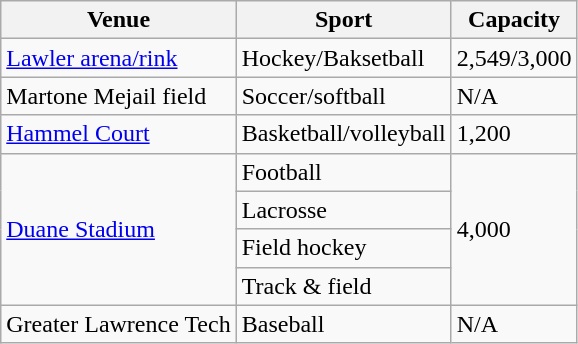<table class="wikitable">
<tr>
<th>Venue</th>
<th>Sport</th>
<th>Capacity</th>
</tr>
<tr>
<td><a href='#'>Lawler arena/rink</a></td>
<td>Hockey/Baksetball</td>
<td>2,549/3,000</td>
</tr>
<tr>
<td>Martone Mejail field</td>
<td>Soccer/softball</td>
<td>N/A</td>
</tr>
<tr>
<td><a href='#'>Hammel Court</a></td>
<td>Basketball/volleyball</td>
<td>1,200</td>
</tr>
<tr>
<td rowspan="4"><a href='#'>Duane Stadium</a></td>
<td>Football</td>
<td rowspan="4">4,000</td>
</tr>
<tr>
<td>Lacrosse</td>
</tr>
<tr>
<td>Field hockey</td>
</tr>
<tr>
<td>Track & field</td>
</tr>
<tr>
<td>Greater Lawrence Tech</td>
<td>Baseball</td>
<td>N/A</td>
</tr>
</table>
